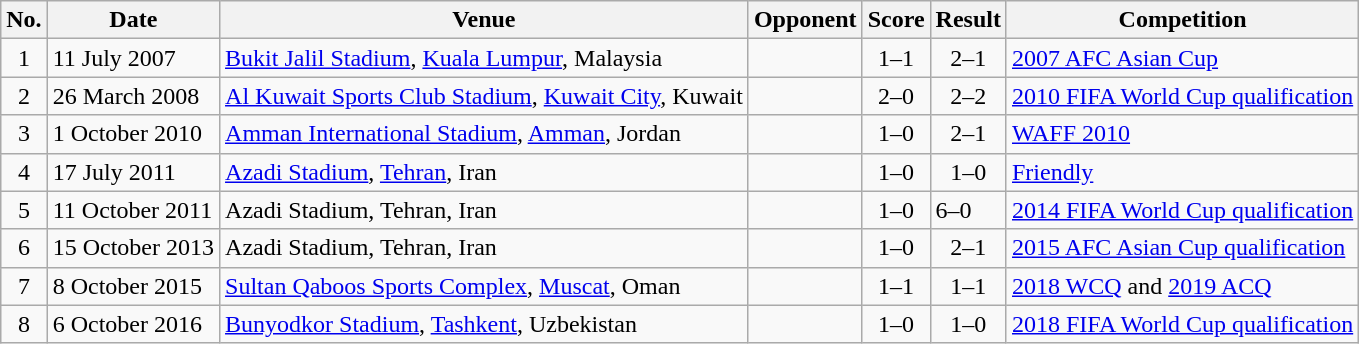<table class="wikitable sortable">
<tr>
<th scope="col">No.</th>
<th scope="col">Date</th>
<th scope="col">Venue</th>
<th scope="col">Opponent</th>
<th scope="col">Score</th>
<th scope="col">Result</th>
<th scope="col">Competition</th>
</tr>
<tr>
<td align="center">1</td>
<td>11 July 2007</td>
<td><a href='#'>Bukit Jalil Stadium</a>, <a href='#'>Kuala Lumpur</a>, Malaysia</td>
<td></td>
<td align="center">1–1</td>
<td align="center">2–1</td>
<td><a href='#'>2007 AFC Asian Cup</a></td>
</tr>
<tr>
<td align="center">2</td>
<td>26 March 2008</td>
<td><a href='#'>Al Kuwait Sports Club Stadium</a>, <a href='#'>Kuwait City</a>, Kuwait</td>
<td></td>
<td align="center">2–0</td>
<td align="center">2–2</td>
<td><a href='#'>2010 FIFA World Cup qualification</a></td>
</tr>
<tr>
<td align="center">3</td>
<td>1 October 2010</td>
<td><a href='#'>Amman International Stadium</a>, <a href='#'>Amman</a>, Jordan</td>
<td></td>
<td align="center">1–0</td>
<td align="center">2–1</td>
<td><a href='#'>WAFF 2010</a></td>
</tr>
<tr>
<td align="center">4</td>
<td>17 July 2011</td>
<td><a href='#'>Azadi Stadium</a>, <a href='#'>Tehran</a>, Iran</td>
<td></td>
<td align="center">1–0</td>
<td align="center">1–0</td>
<td><a href='#'>Friendly</a></td>
</tr>
<tr>
<td align="center">5</td>
<td>11 October 2011</td>
<td>Azadi Stadium, Tehran, Iran</td>
<td></td>
<td align="center">1–0</td>
<td>6–0</td>
<td><a href='#'>2014 FIFA World Cup qualification</a></td>
</tr>
<tr>
<td align="center">6</td>
<td>15 October 2013</td>
<td>Azadi Stadium, Tehran, Iran</td>
<td></td>
<td align="center">1–0</td>
<td align="center">2–1</td>
<td><a href='#'>2015 AFC Asian Cup qualification</a></td>
</tr>
<tr>
<td align="center">7</td>
<td>8 October 2015</td>
<td><a href='#'>Sultan Qaboos Sports Complex</a>, <a href='#'>Muscat</a>, Oman</td>
<td></td>
<td align="center">1–1</td>
<td align="center">1–1</td>
<td><a href='#'>2018 WCQ</a> and <a href='#'>2019 ACQ</a></td>
</tr>
<tr>
<td align="center">8</td>
<td>6 October 2016</td>
<td><a href='#'>Bunyodkor Stadium</a>, <a href='#'>Tashkent</a>, Uzbekistan</td>
<td></td>
<td align="center">1–0</td>
<td align="center">1–0</td>
<td><a href='#'>2018 FIFA World Cup qualification</a></td>
</tr>
</table>
